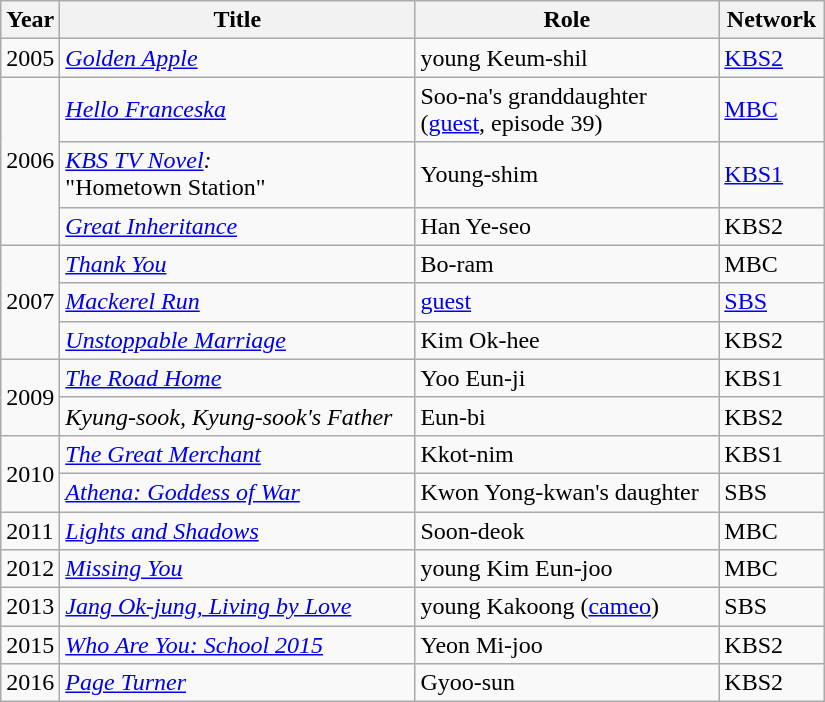<table class="wikitable" style="width:550px">
<tr>
<th width=10>Year</th>
<th>Title</th>
<th>Role</th>
<th>Network</th>
</tr>
<tr>
<td>2005</td>
<td><em><a href='#'>Golden Apple</a></em></td>
<td>young Keum-shil</td>
<td><a href='#'>KBS2</a></td>
</tr>
<tr>
<td rowspan=3>2006</td>
<td><em><a href='#'>Hello Franceska</a></em></td>
<td>Soo-na's granddaughter <br> (<a href='#'>guest</a>, episode 39)</td>
<td><a href='#'>MBC</a></td>
</tr>
<tr>
<td><em><a href='#'>KBS TV Novel</a>:</em><br>"Hometown Station"</td>
<td>Young-shim</td>
<td><a href='#'>KBS1</a></td>
</tr>
<tr>
<td><em><a href='#'>Great Inheritance</a></em></td>
<td>Han Ye-seo</td>
<td>KBS2</td>
</tr>
<tr>
<td rowspan=3>2007</td>
<td><em><a href='#'>Thank You</a></em></td>
<td>Bo-ram</td>
<td>MBC</td>
</tr>
<tr>
<td><em><a href='#'>Mackerel Run</a></em></td>
<td><a href='#'>guest</a></td>
<td><a href='#'>SBS</a></td>
</tr>
<tr>
<td><em><a href='#'>Unstoppable Marriage</a></em></td>
<td>Kim Ok-hee</td>
<td>KBS2</td>
</tr>
<tr>
<td rowspan=2>2009</td>
<td><em><a href='#'>The Road Home</a></em></td>
<td>Yoo Eun-ji</td>
<td>KBS1</td>
</tr>
<tr>
<td><em>Kyung-sook, Kyung-sook's Father</em></td>
<td>Eun-bi</td>
<td>KBS2</td>
</tr>
<tr>
<td rowspan=2>2010</td>
<td><em><a href='#'>The Great Merchant</a></em></td>
<td>Kkot-nim</td>
<td>KBS1</td>
</tr>
<tr>
<td><em><a href='#'>Athena: Goddess of War</a></em></td>
<td>Kwon Yong-kwan's daughter</td>
<td>SBS</td>
</tr>
<tr>
<td>2011</td>
<td><em><a href='#'>Lights and Shadows</a></em></td>
<td>Soon-deok</td>
<td>MBC</td>
</tr>
<tr>
<td>2012</td>
<td><em><a href='#'>Missing You</a></em></td>
<td>young Kim Eun-joo</td>
<td>MBC</td>
</tr>
<tr>
<td>2013</td>
<td><em><a href='#'>Jang Ok-jung, Living by Love</a></em></td>
<td>young Kakoong (<a href='#'>cameo</a>)</td>
<td>SBS</td>
</tr>
<tr>
<td>2015</td>
<td><em><a href='#'>Who Are You: School 2015</a></em></td>
<td>Yeon Mi-joo</td>
<td>KBS2</td>
</tr>
<tr>
<td>2016</td>
<td><a href='#'><em>Page Turner</em></a></td>
<td>Gyoo-sun</td>
<td>KBS2</td>
</tr>
</table>
